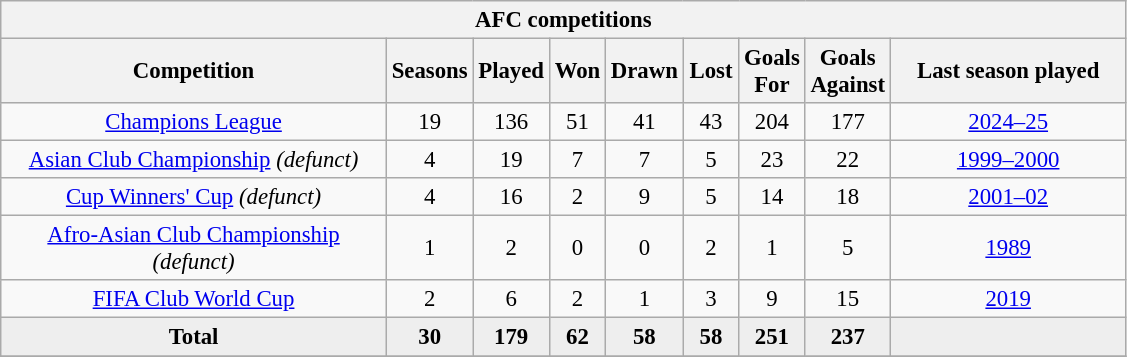<table class="wikitable" style="font-size:95%; text-align: center;">
<tr>
<th colspan="9">AFC competitions</th>
</tr>
<tr>
<th width="250">Competition</th>
<th width="30">Seasons</th>
<th width="30">Played</th>
<th width="30">Won</th>
<th width="30">Drawn</th>
<th width="30">Lost</th>
<th width="30">Goals For</th>
<th width="30">Goals Against</th>
<th width="150">Last season played</th>
</tr>
<tr>
<td><a href='#'>Champions League</a></td>
<td>19</td>
<td>136</td>
<td>51</td>
<td>41</td>
<td>43</td>
<td>204</td>
<td>177</td>
<td><a href='#'>2024–25</a></td>
</tr>
<tr>
<td><a href='#'>Asian Club Championship</a> <em>(defunct)</em></td>
<td>4</td>
<td>19</td>
<td>7</td>
<td>7</td>
<td>5</td>
<td>23</td>
<td>22</td>
<td><a href='#'>1999–2000</a></td>
</tr>
<tr>
<td><a href='#'>Cup Winners' Cup</a> <em>(defunct)</em></td>
<td>4</td>
<td>16</td>
<td>2</td>
<td>9</td>
<td>5</td>
<td>14</td>
<td>18</td>
<td><a href='#'>2001–02</a></td>
</tr>
<tr>
<td><a href='#'>Afro-Asian Club Championship</a> <em>(defunct)</em></td>
<td>1</td>
<td>2</td>
<td>0</td>
<td>0</td>
<td>2</td>
<td>1</td>
<td>5</td>
<td><a href='#'>1989</a></td>
</tr>
<tr>
<td><a href='#'>FIFA Club World Cup</a></td>
<td>2</td>
<td>6</td>
<td>2</td>
<td>1</td>
<td>3</td>
<td>9</td>
<td>15</td>
<td><a href='#'>2019</a></td>
</tr>
<tr bgcolor=#EEEEEE>
<td><strong>Total</strong></td>
<td><strong>30</strong></td>
<td><strong>179</strong></td>
<td><strong>62</strong></td>
<td><strong>58</strong></td>
<td><strong>58</strong></td>
<td><strong>251</strong></td>
<td><strong>237</strong></td>
<td></td>
</tr>
<tr>
</tr>
</table>
